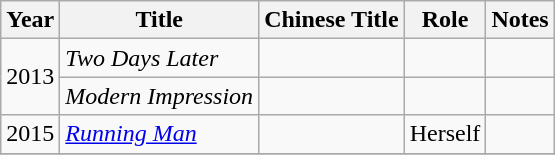<table class="wikitable">
<tr>
<th>Year</th>
<th>Title</th>
<th>Chinese Title</th>
<th>Role</th>
<th>Notes</th>
</tr>
<tr>
<td rowspan=2>2013</td>
<td><em>Two Days Later</em></td>
<td></td>
<td></td>
<td></td>
</tr>
<tr>
<td><em>Modern Impression</em></td>
<td></td>
<td></td>
<td></td>
</tr>
<tr>
<td>2015</td>
<td><em><a href='#'>Running Man</a></em></td>
<td></td>
<td>Herself</td>
<td></td>
</tr>
<tr>
</tr>
</table>
